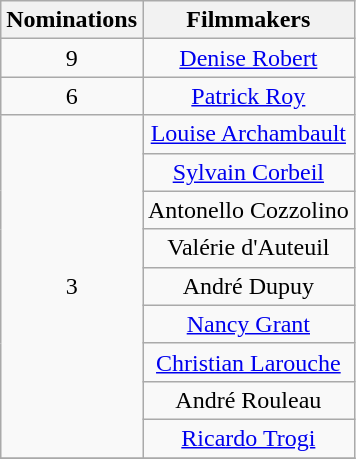<table class="wikitable" style="text-align:center;">
<tr>
<th scope="col" width="17">Nominations</th>
<th scope="col" align="center">Filmmakers</th>
</tr>
<tr>
<td rowspan="1" style="text-align:center;">9</td>
<td><a href='#'>Denise Robert</a></td>
</tr>
<tr>
<td rowspan="1" style="text-align:center;">6</td>
<td><a href='#'>Patrick Roy</a></td>
</tr>
<tr>
<td rowspan="9" style="text-align:center;">3</td>
<td><a href='#'>Louise Archambault</a></td>
</tr>
<tr>
<td><a href='#'>Sylvain Corbeil</a></td>
</tr>
<tr>
<td>Antonello Cozzolino</td>
</tr>
<tr>
<td>Valérie d'Auteuil</td>
</tr>
<tr>
<td>André Dupuy</td>
</tr>
<tr>
<td><a href='#'>Nancy Grant</a></td>
</tr>
<tr>
<td><a href='#'>Christian Larouche</a></td>
</tr>
<tr>
<td>André Rouleau</td>
</tr>
<tr>
<td><a href='#'>Ricardo Trogi</a></td>
</tr>
<tr>
</tr>
</table>
